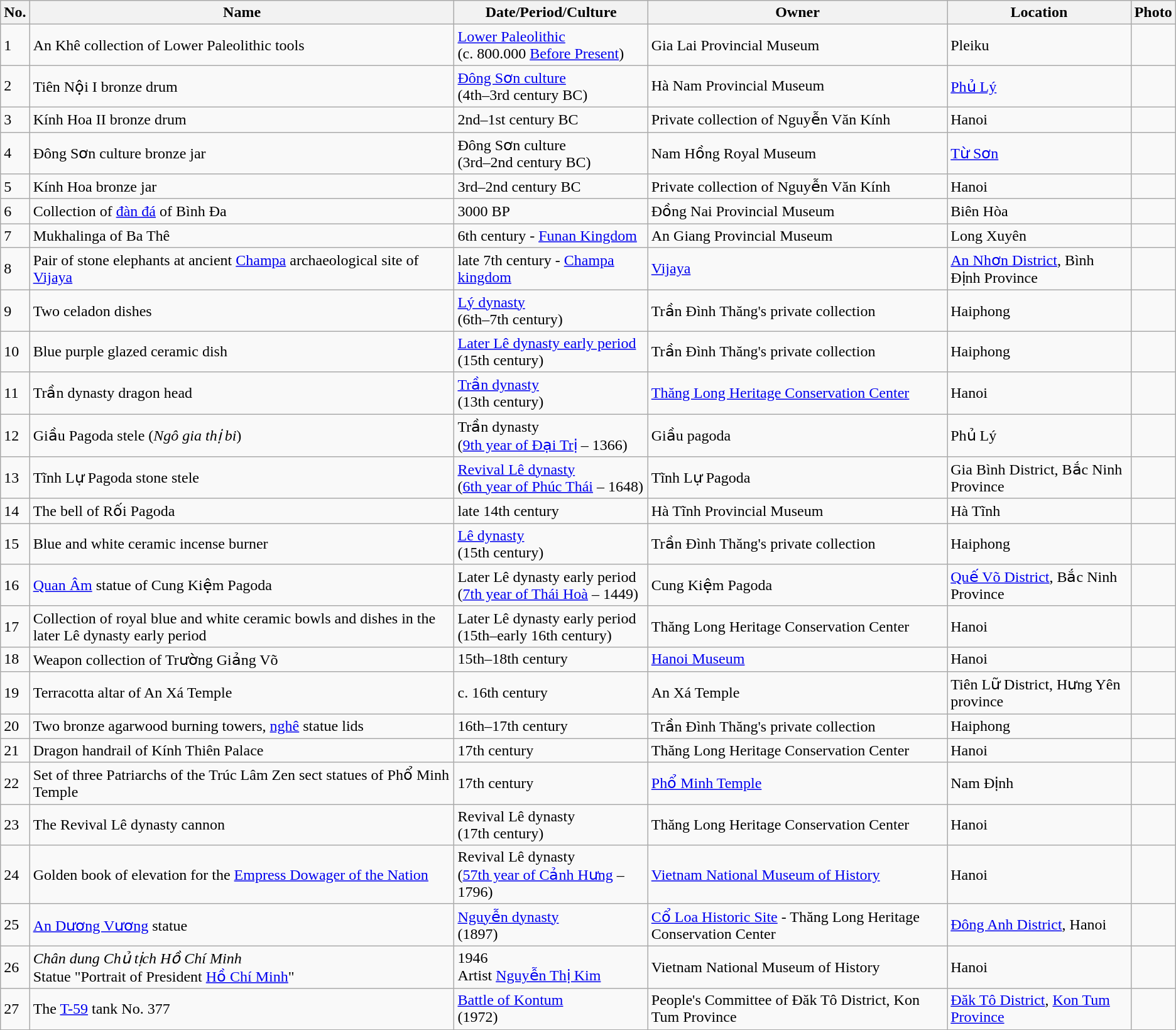<table class="wikitable">
<tr>
<th>No.</th>
<th>Name</th>
<th>Date/Period/Culture</th>
<th>Owner</th>
<th>Location</th>
<th>Photo</th>
</tr>
<tr>
<td>1</td>
<td>An Khê collection of Lower Paleolithic tools</td>
<td><a href='#'>Lower Paleolithic</a> <br> (c. 800.000 <a href='#'>Before Present</a>)</td>
<td>Gia Lai Provincial Museum</td>
<td>Pleiku</td>
<td></td>
</tr>
<tr>
<td>2</td>
<td>Tiên Nội I bronze drum</td>
<td><a href='#'>Đông Sơn culture</a> <br> (4th–3rd century BC)</td>
<td>Hà Nam Provincial Museum</td>
<td><a href='#'>Phủ Lý</a></td>
<td></td>
</tr>
<tr>
<td>3</td>
<td>Kính Hoa II bronze drum</td>
<td>2nd–1st century BC</td>
<td>Private collection of Nguyễn Văn Kính</td>
<td>Hanoi</td>
<td></td>
</tr>
<tr>
<td>4</td>
<td>Đông Sơn culture bronze jar</td>
<td>Đông Sơn culture <br> (3rd–2nd century BC)</td>
<td>Nam Hồng Royal Museum</td>
<td><a href='#'>Từ Sơn</a></td>
<td></td>
</tr>
<tr>
<td>5</td>
<td>Kính Hoa bronze jar</td>
<td>3rd–2nd century BC</td>
<td>Private collection of Nguyễn Văn Kính</td>
<td>Hanoi</td>
<td></td>
</tr>
<tr>
<td>6</td>
<td>Collection of <a href='#'>đàn đá</a> of Bình Đa</td>
<td>3000 BP</td>
<td>Đồng Nai Provincial Museum</td>
<td>Biên Hòa</td>
<td></td>
</tr>
<tr>
<td>7</td>
<td>Mukhalinga of Ba Thê</td>
<td>6th century - <a href='#'>Funan Kingdom</a></td>
<td>An Giang Provincial Museum</td>
<td>Long Xuyên</td>
<td></td>
</tr>
<tr>
<td>8</td>
<td>Pair of stone elephants at ancient <a href='#'>Champa</a> archaeological site of <a href='#'>Vijaya</a></td>
<td>late 7th century - <a href='#'>Champa kingdom</a></td>
<td><a href='#'>Vijaya</a></td>
<td><a href='#'>An Nhơn District</a>, Bình Định Province</td>
<td></td>
</tr>
<tr>
<td>9</td>
<td>Two celadon dishes</td>
<td><a href='#'>Lý dynasty</a> <br> (6th–7th century)</td>
<td>Trần Đình Thăng's private collection</td>
<td>Haiphong</td>
<td></td>
</tr>
<tr>
<td>10</td>
<td>Blue purple glazed ceramic dish</td>
<td><a href='#'>Later Lê dynasty early period</a> <br> (15th century)</td>
<td>Trần Đình Thăng's private collection</td>
<td>Haiphong</td>
<td></td>
</tr>
<tr>
<td>11</td>
<td>Trần dynasty dragon head</td>
<td><a href='#'>Trần dynasty</a> <br> (13th century)</td>
<td><a href='#'>Thăng Long Heritage Conservation Center</a></td>
<td>Hanoi</td>
<td></td>
</tr>
<tr>
<td>12</td>
<td>Giầu Pagoda stele (<em>Ngô gia thị bi</em>)</td>
<td>Trần dynasty <br> (<a href='#'>9th year of Đại Trị</a> – 1366)</td>
<td>Giầu pagoda</td>
<td>Phủ Lý</td>
<td></td>
</tr>
<tr>
<td>13</td>
<td>Tĩnh Lự Pagoda stone stele</td>
<td><a href='#'>Revival Lê dynasty</a> <br> (<a href='#'>6th year of Phúc Thái</a> – 1648)</td>
<td>Tĩnh Lự Pagoda</td>
<td>Gia Bình District, Bắc Ninh Province</td>
<td></td>
</tr>
<tr>
<td>14</td>
<td>The bell of Rối Pagoda</td>
<td>late 14th century</td>
<td>Hà Tĩnh Provincial Museum</td>
<td>Hà Tĩnh</td>
<td></td>
</tr>
<tr>
<td>15</td>
<td>Blue and white ceramic incense burner</td>
<td><a href='#'>Lê dynasty</a> <br> (15th century)</td>
<td>Trần Đình Thăng's private collection</td>
<td>Haiphong</td>
<td></td>
</tr>
<tr>
<td>16</td>
<td><a href='#'>Quan Âm</a> statue of Cung Kiệm Pagoda</td>
<td>Later Lê dynasty early period <br> (<a href='#'>7th year of Thái Hoà</a> – 1449)</td>
<td>Cung Kiệm Pagoda</td>
<td><a href='#'>Quế Võ District</a>, Bắc Ninh Province</td>
<td></td>
</tr>
<tr>
<td>17</td>
<td>Collection of royal blue and white ceramic bowls and dishes in the later Lê dynasty early period</td>
<td>Later Lê dynasty early period <br> (15th–early 16th century)</td>
<td>Thăng Long Heritage Conservation Center</td>
<td>Hanoi</td>
<td></td>
</tr>
<tr>
<td>18</td>
<td>Weapon collection of Trường Giảng Võ</td>
<td>15th–18th century</td>
<td><a href='#'>Hanoi Museum</a></td>
<td>Hanoi</td>
<td></td>
</tr>
<tr>
<td>19</td>
<td>Terracotta altar of An Xá Temple</td>
<td>c. 16th century</td>
<td>An Xá Temple</td>
<td>Tiên Lữ District, Hưng Yên province</td>
<td></td>
</tr>
<tr>
<td>20</td>
<td>Two bronze agarwood burning towers, <a href='#'>nghê</a> statue lids</td>
<td>16th–17th century</td>
<td>Trần Đình Thăng's private collection</td>
<td>Haiphong</td>
<td></td>
</tr>
<tr>
<td>21</td>
<td>Dragon handrail of Kính Thiên Palace</td>
<td>17th century</td>
<td>Thăng Long Heritage Conservation Center</td>
<td>Hanoi</td>
<td></td>
</tr>
<tr>
<td>22</td>
<td>Set of three Patriarchs of the Trúc Lâm Zen sect statues of Phổ Minh Temple</td>
<td>17th century</td>
<td><a href='#'>Phổ Minh Temple</a></td>
<td>Nam Định</td>
<td></td>
</tr>
<tr>
<td>23</td>
<td>The Revival Lê dynasty cannon</td>
<td>Revival Lê dynasty <br> (17th century)</td>
<td>Thăng Long Heritage Conservation Center</td>
<td>Hanoi</td>
<td></td>
</tr>
<tr>
<td>24</td>
<td>Golden book of elevation for the <a href='#'>Empress Dowager of the Nation</a></td>
<td>Revival Lê dynasty <br> (<a href='#'>57th year of Cảnh Hưng</a> – 1796)</td>
<td><a href='#'>Vietnam National Museum of History</a></td>
<td>Hanoi</td>
<td></td>
</tr>
<tr>
<td>25</td>
<td><a href='#'>An Dương Vương</a> statue</td>
<td><a href='#'>Nguyễn dynasty</a> <br> (1897)</td>
<td><a href='#'>Cổ Loa Historic Site</a> - Thăng Long Heritage Conservation Center</td>
<td><a href='#'>Đông Anh District</a>, Hanoi</td>
<td></td>
</tr>
<tr>
<td>26</td>
<td><em>Chân dung Chủ tịch Hồ Chí Minh</em> <br> Statue "Portrait of President <a href='#'>Hồ Chí Minh</a>"</td>
<td>1946 <br> Artist <a href='#'>Nguyễn Thị Kim</a></td>
<td>Vietnam National Museum of History</td>
<td>Hanoi</td>
<td></td>
</tr>
<tr>
<td>27</td>
<td>The <a href='#'>T-59</a> tank No. 377</td>
<td><a href='#'>Battle of Kontum</a> <br> (1972)</td>
<td>People's Committee of Đăk Tô District, Kon Tum Province</td>
<td><a href='#'>Đăk Tô District</a>, <a href='#'>Kon Tum Province</a></td>
<td></td>
</tr>
</table>
